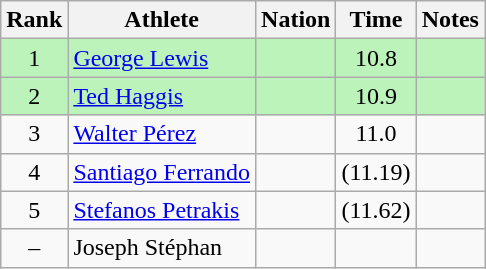<table class="wikitable sortable" style="text-align:center">
<tr>
<th>Rank</th>
<th>Athlete</th>
<th>Nation</th>
<th>Time</th>
<th>Notes</th>
</tr>
<tr bgcolor=#bbf3bb>
<td>1</td>
<td align=left><a href='#'>George Lewis</a></td>
<td align=left></td>
<td>10.8</td>
<td></td>
</tr>
<tr bgcolor=#bbf3bb>
<td>2</td>
<td align=left><a href='#'>Ted Haggis</a></td>
<td align=left></td>
<td>10.9</td>
<td></td>
</tr>
<tr>
<td>3</td>
<td align=left><a href='#'>Walter Pérez</a></td>
<td align=left></td>
<td>11.0</td>
<td></td>
</tr>
<tr>
<td>4</td>
<td align=left><a href='#'>Santiago Ferrando</a></td>
<td align=left></td>
<td>(11.19)</td>
<td></td>
</tr>
<tr>
<td>5</td>
<td align=left><a href='#'>Stefanos Petrakis</a></td>
<td align=left></td>
<td>(11.62)</td>
<td></td>
</tr>
<tr>
<td data-sort-value=6>–</td>
<td align=left data-sort-value="Stéphan, Joseph">Joseph Stéphan</td>
<td align=left></td>
<td></td>
<td></td>
</tr>
</table>
